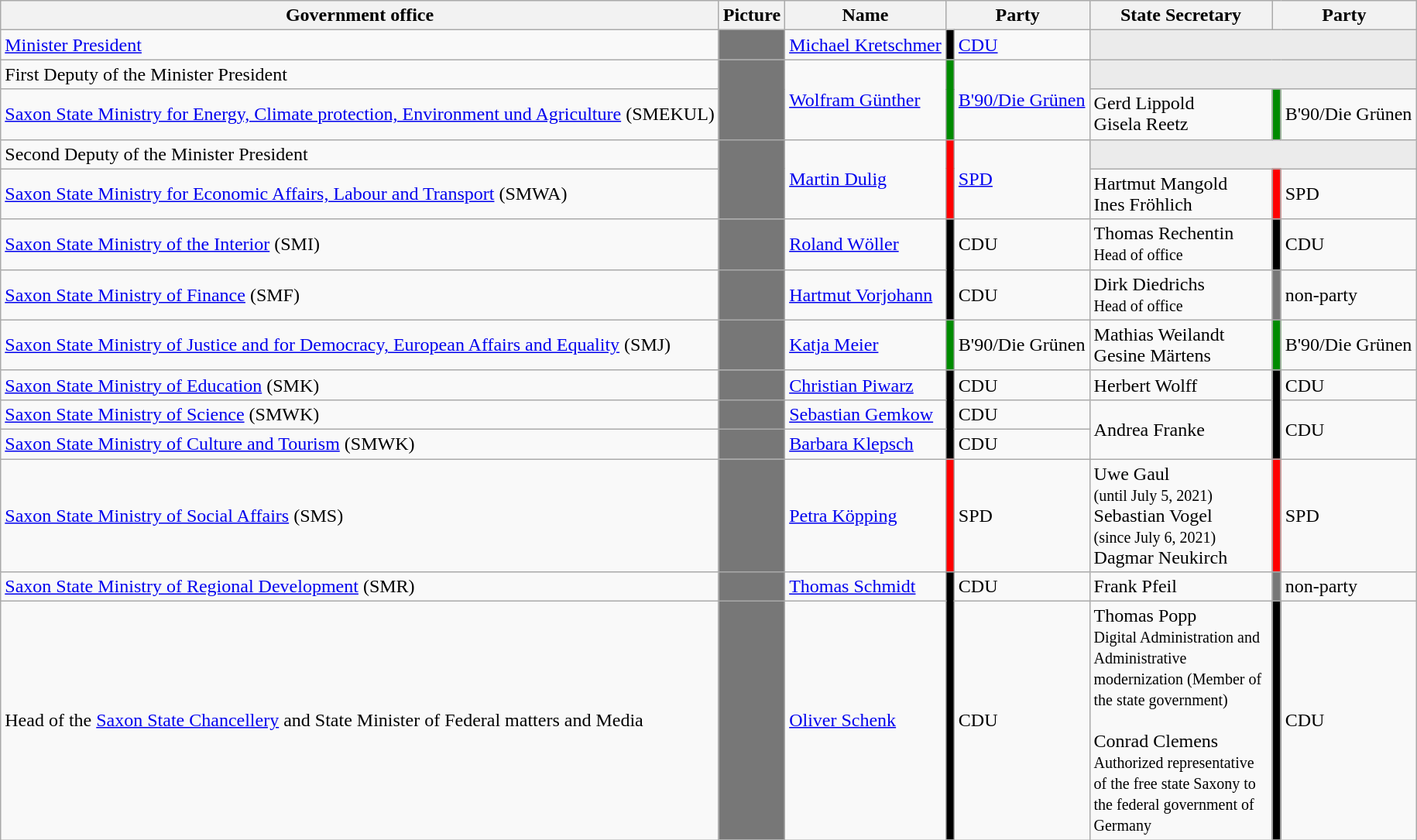<table class="wikitable">
<tr>
<th>Government office</th>
<th>Picture</th>
<th>Name</th>
<th colspan="2">Party</th>
<th width=150>State Secretary</th>
<th colspan="2">Party</th>
</tr>
<tr>
<td><a href='#'>Minister President</a></td>
<td style="padding:0;background-color:#777;text-align:center;vertical-align:middle;"></td>
<td><a href='#'>Michael Kretschmer</a></td>
<td style="background:#000000"></td>
<td><a href='#'>CDU</a></td>
<td colspan="3" style="background:#EBEBEB;"></td>
</tr>
<tr>
<td>First Deputy of the Minister President</td>
<td rowspan="2" style="padding:0;background-color:#777;text-align:center;vertical-align:middle;"></td>
<td rowspan="2"><a href='#'>Wolfram Günther</a></td>
<td rowspan="2" bgcolor="#008b00"></td>
<td rowspan="2"><a href='#'>B'90/Die Grünen</a></td>
<td colspan="3" style="background:#EBEBEB;"></td>
</tr>
<tr>
<td><a href='#'>Saxon State Ministry for Energy, Climate protection, Environment und Agriculture</a> (SMEKUL)</td>
<td>Gerd Lippold<br>Gisela Reetz</td>
<td style="background:#008b00"></td>
<td>B'90/Die Grünen</td>
</tr>
<tr>
<td>Second Deputy of the Minister President</td>
<td rowspan="2" style="padding:0;background-color:#777;text-align:center;vertical-align:middle;"></td>
<td rowspan="2"><a href='#'>Martin Dulig</a></td>
<td bgcolor="#ff0000" rowspan="2"></td>
<td rowspan="2"><a href='#'>SPD</a></td>
<td colspan="3" style="background:#EBEBEB;"></td>
</tr>
<tr>
<td><a href='#'>Saxon State Ministry for Economic Affairs, Labour and Transport</a> (SMWA)</td>
<td>Hartmut Mangold<br>Ines Fröhlich</td>
<td style="background:#FF0000"></td>
<td>SPD</td>
</tr>
<tr>
<td><a href='#'>Saxon State Ministry of the Interior</a> (SMI)</td>
<td style="padding:0;background-color:#777;text-align:center;vertical-align:middle;"></td>
<td><a href='#'>Roland Wöller</a></td>
<td rowspan="2" style="background:#000000"></td>
<td>CDU</td>
<td>Thomas Rechentin<br><small>Head of office</small></td>
<td style="background:#000000"></td>
<td>CDU</td>
</tr>
<tr>
<td><a href='#'>Saxon State Ministry of Finance</a> (SMF)</td>
<td style="padding:0;background-color:#777;text-align:center;vertical-align:middle;"></td>
<td><a href='#'>Hartmut Vorjohann</a></td>
<td>CDU</td>
<td>Dirk Diedrichs<br><small>Head of office</small></td>
<td style="padding:0;background-color:#777;text-align:center;vertical-align:middle;"></td>
<td>non-party</td>
</tr>
<tr>
<td><a href='#'>Saxon State Ministry of Justice and for Democracy, European Affairs and Equality</a> (SMJ)</td>
<td style="padding:0;background-color:#777;text-align:center;vertical-align:middle;"></td>
<td><a href='#'>Katja Meier</a></td>
<td style="background:#008b00"></td>
<td>B'90/Die Grünen</td>
<td>Mathias Weilandt<br>Gesine Märtens</td>
<td style="background:#008b00"></td>
<td>B'90/Die Grünen</td>
</tr>
<tr>
<td><a href='#'>Saxon State Ministry of Education</a> (SMK)</td>
<td style="padding:0;background-color:#777;text-align:center;vertical-align:middle;"></td>
<td><a href='#'>Christian Piwarz</a></td>
<td rowspan="3" style="background:#000000"></td>
<td>CDU</td>
<td>Herbert Wolff</td>
<td rowspan="3" style="background:#000000"></td>
<td>CDU</td>
</tr>
<tr>
<td><a href='#'>Saxon State Ministry of Science</a> (SMWK)</td>
<td style="padding:0;background-color:#777;text-align:center;vertical-align:middle;"></td>
<td><a href='#'>Sebastian Gemkow</a></td>
<td>CDU</td>
<td rowspan="2">Andrea Franke</td>
<td rowspan="2">CDU</td>
</tr>
<tr>
<td><a href='#'>Saxon State Ministry of Culture and Tourism</a> (SMWK)</td>
<td style="padding:0;background-color:#777;text-align:center;vertical-align:middle;"></td>
<td><a href='#'>Barbara Klepsch</a></td>
<td>CDU</td>
</tr>
<tr>
<td><a href='#'>Saxon State Ministry of Social Affairs</a> (SMS)</td>
<td style="padding:0;background-color:#777;text-align:center;vertical-align:middle;"></td>
<td><a href='#'>Petra Köpping</a></td>
<td style="background:#FF0000"></td>
<td>SPD</td>
<td>Uwe Gaul<br><small>(until July 5, 2021)</small><br>Sebastian Vogel<br><small>(since July 6, 2021)</small><br>Dagmar Neukirch<br></td>
<td style="background:#FF0000"></td>
<td>SPD</td>
</tr>
<tr>
<td><a href='#'>Saxon State Ministry of Regional Development</a> (SMR)</td>
<td style="padding:0;background-color:#777;text-align:center;vertical-align:middle;"></td>
<td><a href='#'>Thomas Schmidt</a></td>
<td rowspan="2" style="background:#000000"></td>
<td>CDU</td>
<td>Frank Pfeil</td>
<td style="padding:0;background-color:#777;text-align:center;vertical-align:middle;"></td>
<td>non-party</td>
</tr>
<tr>
<td>Head of the <a href='#'>Saxon State Chancellery</a> and State Minister of Federal matters and Media</td>
<td style="padding:0;background-color:#777;text-align:center;vertical-align:middle;"></td>
<td><a href='#'>Oliver Schenk</a></td>
<td>CDU</td>
<td>Thomas Popp<br><small>Digital Administration and Administrative modernization (Member of the state government)</small><br><br>Conrad Clemens<br><small>Authorized representative of the free state Saxony to the federal government of Germany</small><br></td>
<td style="background:#000000"></td>
<td>CDU</td>
</tr>
</table>
